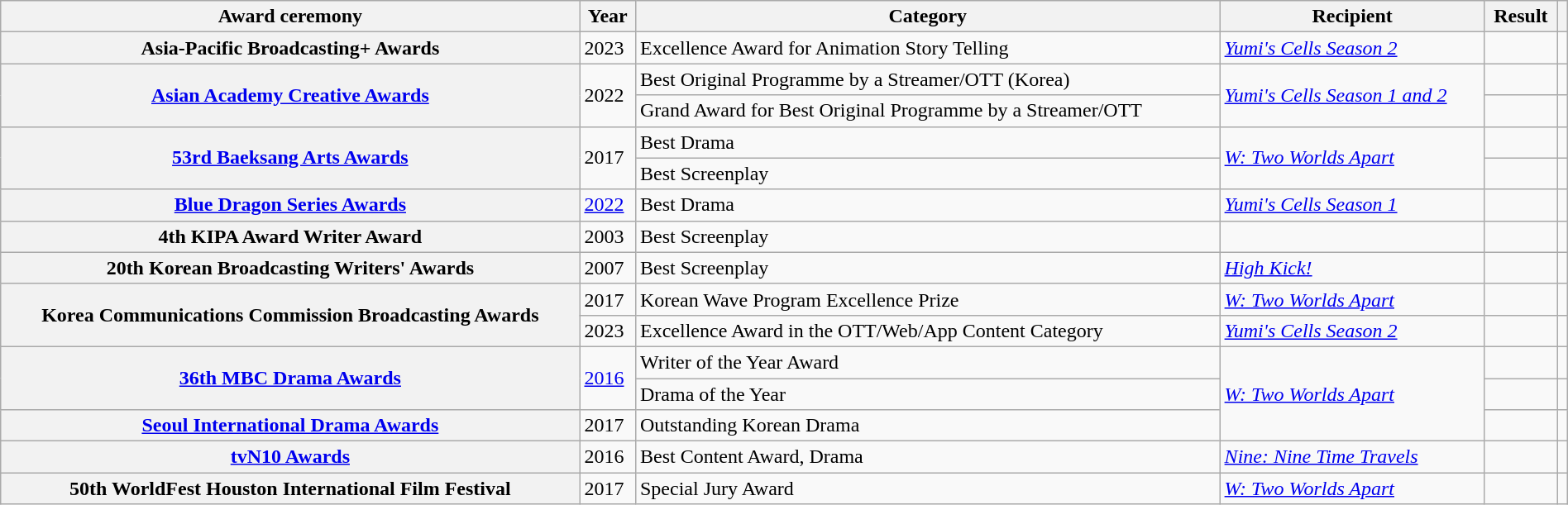<table class="wikitable sortable plainrowheaders" style="text-align:left; font-size:100%; padding:0 auto; width:100%; margin:auto">
<tr>
<th scope="col">Award ceremony</th>
<th scope="col">Year</th>
<th scope="col">Category</th>
<th scope="col">Recipient</th>
<th scope="col">Result</th>
<th scope="col" class="unsortable"></th>
</tr>
<tr>
<th scope="row">Asia-Pacific Broadcasting+ Awards</th>
<td>2023</td>
<td>Excellence Award for Animation Story Telling</td>
<td><em><a href='#'>Yumi's Cells Season 2</a></em></td>
<td></td>
<td></td>
</tr>
<tr>
<th scope="row" rowspan="2"><a href='#'>Asian Academy Creative Awards</a></th>
<td rowspan="2">2022</td>
<td>Best Original Programme by a Streamer/OTT (Korea)</td>
<td rowspan="2"><em><a href='#'>Yumi's Cells Season 1 and 2</a></em></td>
<td></td>
<td></td>
</tr>
<tr>
<td>Grand Award for Best Original Programme by a Streamer/OTT</td>
<td></td>
<td></td>
</tr>
<tr>
<th rowspan="2" scope="row"><a href='#'>53rd Baeksang Arts Awards</a></th>
<td rowspan="2">2017</td>
<td>Best Drama</td>
<td rowspan="2"><em><a href='#'>W: Two Worlds Apart</a></em></td>
<td></td>
<td></td>
</tr>
<tr>
<td>Best Screenplay</td>
<td></td>
<td></td>
</tr>
<tr>
<th scope="row"><a href='#'>Blue Dragon Series Awards</a></th>
<td scope="row"><a href='#'>2022</a></td>
<td>Best Drama</td>
<td><em><a href='#'>Yumi's Cells Season 1</a></em></td>
<td></td>
<td></td>
</tr>
<tr>
<th scope="row">4th KIPA Award Writer Award</th>
<td>2003</td>
<td>Best Screenplay</td>
<td><em></em></td>
<td></td>
<td></td>
</tr>
<tr>
<th scope="row">20th Korean Broadcasting Writers' Awards</th>
<td>2007</td>
<td>Best Screenplay</td>
<td><em><a href='#'>High Kick!</a></em></td>
<td></td>
<td></td>
</tr>
<tr>
<th rowspan="2" scope="row">Korea Communications Commission Broadcasting Awards</th>
<td>2017</td>
<td>Korean Wave Program Excellence Prize</td>
<td><em><a href='#'>W: Two Worlds Apart</a></em></td>
<td></td>
<td></td>
</tr>
<tr>
<td scope="row">2023</td>
<td>Excellence Award in the OTT/Web/App Content Category</td>
<td><em><a href='#'>Yumi's Cells Season 2</a></em></td>
<td></td>
<td></td>
</tr>
<tr>
<th rowspan="2" scope="row"><a href='#'>36th MBC Drama Awards</a></th>
<td rowspan="2"><a href='#'>2016</a></td>
<td>Writer of the Year Award</td>
<td rowspan="3"><em><a href='#'>W: Two Worlds Apart</a></em></td>
<td></td>
<td></td>
</tr>
<tr>
<td>Drama of the Year</td>
<td></td>
<td></td>
</tr>
<tr>
<th scope="row"><a href='#'>Seoul International Drama Awards</a></th>
<td>2017</td>
<td>Outstanding Korean Drama</td>
<td></td>
<td></td>
</tr>
<tr>
<th scope="row"><a href='#'>tvN10 Awards</a></th>
<td>2016</td>
<td>Best Content Award, Drama</td>
<td><em><a href='#'>Nine: Nine Time Travels</a></em></td>
<td></td>
<td></td>
</tr>
<tr>
<th scope="row">50th WorldFest Houston International Film Festival</th>
<td>2017</td>
<td>Special Jury Award</td>
<td><em><a href='#'>W: Two Worlds Apart</a></em></td>
<td></td>
<td></td>
</tr>
</table>
